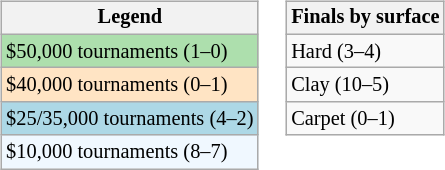<table>
<tr valign=top>
<td><br><table class=wikitable style="font-size:85%">
<tr>
<th>Legend</th>
</tr>
<tr style="background:#addfad;">
<td>$50,000 tournaments (1–0)</td>
</tr>
<tr style="background:#ffe4c4;">
<td>$40,000 tournaments (0–1)</td>
</tr>
<tr style="background:lightblue;">
<td>$25/35,000 tournaments (4–2)</td>
</tr>
<tr style="background:#f0f8ff;">
<td>$10,000 tournaments (8–7)</td>
</tr>
</table>
</td>
<td><br><table class=wikitable style="font-size:85%">
<tr>
<th>Finals by surface</th>
</tr>
<tr>
<td>Hard (3–4)</td>
</tr>
<tr>
<td>Clay (10–5)</td>
</tr>
<tr>
<td>Carpet (0–1)</td>
</tr>
</table>
</td>
</tr>
</table>
